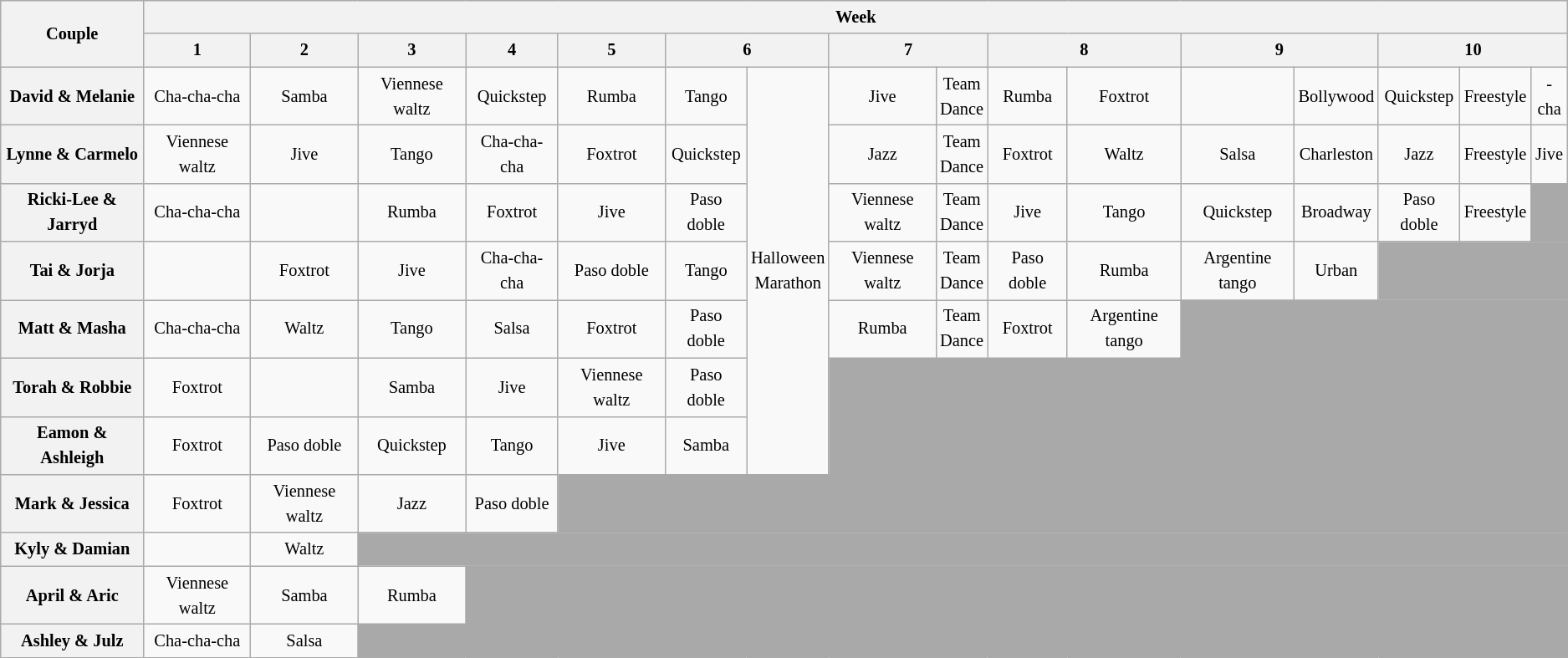<table class="wikitable unsortable" style="text-align:center; font-size:85%; line-height:20px">
<tr>
<th rowspan="2">Couple</th>
<th colspan="16">Week</th>
</tr>
<tr>
<th scope="col">1</th>
<th scope="col">2</th>
<th scope="col">3</th>
<th scope="col">4</th>
<th scope="col">5</th>
<th scope="col" colspan="2">6</th>
<th scope="col" colspan="2">7</th>
<th scope="col" colspan="2">8</th>
<th scope="col" colspan="2">9</th>
<th scope="col" colspan="3">10</th>
</tr>
<tr>
<th scope="row">David & Melanie</th>
<td>Cha-cha-cha</td>
<td>Samba</td>
<td>Viennese waltz</td>
<td>Quickstep</td>
<td>Rumba</td>
<td>Tango</td>
<td rowspan="7">Halloween<br>Marathon</td>
<td>Jive</td>
<td>Team<br>Dance</td>
<td>Rumba</td>
<td>Foxtrot</td>
<td></td>
<td>Bollywood</td>
<td>Quickstep</td>
<td>Freestyle</td>
<td>-cha</td>
</tr>
<tr>
<th scope="row">Lynne & Carmelo</th>
<td>Viennese waltz</td>
<td>Jive</td>
<td>Tango</td>
<td>Cha-cha-cha</td>
<td>Foxtrot</td>
<td>Quickstep</td>
<td>Jazz</td>
<td>Team<br>Dance</td>
<td>Foxtrot</td>
<td>Waltz</td>
<td>Salsa</td>
<td>Charleston</td>
<td>Jazz</td>
<td>Freestyle</td>
<td>Jive</td>
</tr>
<tr>
<th scope="row">Ricki-Lee & Jarryd</th>
<td>Cha-cha-cha</td>
<td></td>
<td>Rumba</td>
<td>Foxtrot</td>
<td>Jive</td>
<td>Paso doble</td>
<td>Viennese waltz</td>
<td>Team<br>Dance</td>
<td>Jive</td>
<td>Tango</td>
<td>Quickstep</td>
<td>Broadway</td>
<td>Paso doble</td>
<td>Freestyle</td>
<td style="background:darkgrey;"></td>
</tr>
<tr>
<th scope="row">Tai & Jorja</th>
<td></td>
<td>Foxtrot</td>
<td>Jive</td>
<td>Cha-cha-cha</td>
<td>Paso doble</td>
<td>Tango</td>
<td>Viennese waltz</td>
<td>Team<br>Dance</td>
<td>Paso doble</td>
<td>Rumba</td>
<td>Argentine tango</td>
<td>Urban</td>
<td colspan="3" style="background:darkgrey;"></td>
</tr>
<tr>
<th scope="row">Matt & Masha</th>
<td>Cha-cha-cha</td>
<td>Waltz</td>
<td>Tango</td>
<td>Salsa</td>
<td>Foxtrot</td>
<td>Paso doble</td>
<td>Rumba</td>
<td>Team<br>Dance</td>
<td>Foxtrot</td>
<td>Argentine tango</td>
<td colspan="5" style="background:darkgrey;"></td>
</tr>
<tr>
<th scope="row">Torah & Robbie</th>
<td>Foxtrot</td>
<td></td>
<td>Samba</td>
<td>Jive</td>
<td>Viennese waltz</td>
<td>Paso doble</td>
<td colspan="9" style="background:darkgrey;"></td>
</tr>
<tr>
<th scope="row">Eamon & Ashleigh</th>
<td>Foxtrot</td>
<td>Paso doble</td>
<td>Quickstep</td>
<td>Tango</td>
<td>Jive</td>
<td>Samba</td>
<td colspan="9" style="background:darkgrey;"></td>
</tr>
<tr>
<th scope="row">Mark & Jessica</th>
<td>Foxtrot</td>
<td>Viennese waltz</td>
<td>Jazz</td>
<td>Paso doble</td>
<td colspan="12" style="background:darkgrey;"></td>
</tr>
<tr>
<th scope="row">Kyly & Damian</th>
<td></td>
<td>Waltz</td>
<td colspan="14" style="background:darkgrey;"></td>
</tr>
<tr>
<th scope="row">April & Aric</th>
<td>Viennese waltz</td>
<td>Samba</td>
<td>Rumba</td>
<td colspan="13" style="background:darkgrey;"></td>
</tr>
<tr>
<th scope="row">Ashley & Julz</th>
<td>Cha-cha-cha</td>
<td>Salsa</td>
<td colspan="14" style="background:darkgrey;"></td>
</tr>
</table>
